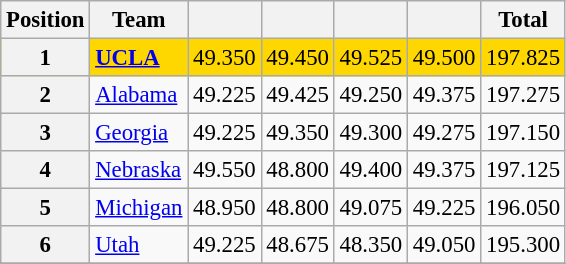<table class="wikitable sortable" style="text-align:center; font-size:95%">
<tr>
<th scope=col>Position</th>
<th scope=col>Team</th>
<th scope=col></th>
<th scope=col></th>
<th scope=col></th>
<th scope=col></th>
<th scope=col>Total</th>
</tr>
<tr bgcolor=gold>
<th scope=row>1</th>
<td align=left><strong><a href='#'>UCLA</a></strong></td>
<td>49.350</td>
<td>49.450</td>
<td>49.525</td>
<td>49.500</td>
<td>197.825</td>
</tr>
<tr>
<th scope=row>2</th>
<td align=left><a href='#'>Alabama</a></td>
<td>49.225</td>
<td>49.425</td>
<td>49.250</td>
<td>49.375</td>
<td>197.275</td>
</tr>
<tr>
<th scope=row>3</th>
<td align=left><a href='#'>Georgia</a></td>
<td>49.225</td>
<td>49.350</td>
<td>49.300</td>
<td>49.275</td>
<td>197.150</td>
</tr>
<tr>
<th scope=row>4</th>
<td align=left><a href='#'>Nebraska</a></td>
<td>49.550</td>
<td>48.800</td>
<td>49.400</td>
<td>49.375</td>
<td>197.125</td>
</tr>
<tr>
<th scope=row>5</th>
<td align=left><a href='#'>Michigan</a></td>
<td>48.950</td>
<td>48.800</td>
<td>49.075</td>
<td>49.225</td>
<td>196.050</td>
</tr>
<tr>
<th scope=row>6</th>
<td align=left><a href='#'>Utah</a></td>
<td>49.225</td>
<td>48.675</td>
<td>48.350</td>
<td>49.050</td>
<td>195.300</td>
</tr>
<tr>
</tr>
</table>
